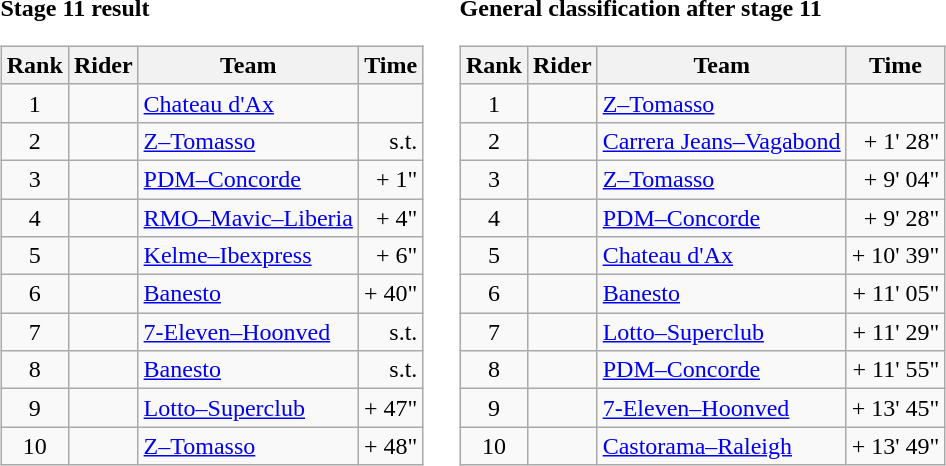<table>
<tr>
<td><strong>Stage 11 result</strong><br><table class="wikitable">
<tr>
<th scope="col">Rank</th>
<th scope="col">Rider</th>
<th scope="col">Team</th>
<th scope="col">Time</th>
</tr>
<tr>
<td style="text-align:center;">1</td>
<td></td>
<td><a href='#'>Chateau d'Ax</a></td>
<td style="text-align:right;"></td>
</tr>
<tr>
<td style="text-align:center;">2</td>
<td></td>
<td><a href='#'>Z–Tomasso</a></td>
<td style="text-align:right;">s.t.</td>
</tr>
<tr>
<td style="text-align:center;">3</td>
<td></td>
<td><a href='#'>PDM–Concorde</a></td>
<td style="text-align:right;">+ 1"</td>
</tr>
<tr>
<td style="text-align:center;">4</td>
<td></td>
<td><a href='#'>RMO–Mavic–Liberia</a></td>
<td style="text-align:right;">+ 4"</td>
</tr>
<tr>
<td style="text-align:center;">5</td>
<td></td>
<td><a href='#'>Kelme–Ibexpress</a></td>
<td style="text-align:right;">+ 6"</td>
</tr>
<tr>
<td style="text-align:center;">6</td>
<td></td>
<td><a href='#'>Banesto</a></td>
<td style="text-align:right;">+ 40"</td>
</tr>
<tr>
<td style="text-align:center;">7</td>
<td></td>
<td><a href='#'>7-Eleven–Hoonved</a></td>
<td style="text-align:right;">s.t.</td>
</tr>
<tr>
<td style="text-align:center;">8</td>
<td></td>
<td><a href='#'>Banesto</a></td>
<td style="text-align:right;">s.t.</td>
</tr>
<tr>
<td style="text-align:center;">9</td>
<td></td>
<td><a href='#'>Lotto–Superclub</a></td>
<td style="text-align:right;">+ 47"</td>
</tr>
<tr>
<td style="text-align:center;">10</td>
<td> </td>
<td><a href='#'>Z–Tomasso</a></td>
<td style="text-align:right;">+ 48"</td>
</tr>
</table>
</td>
<td></td>
<td><strong>General classification after stage 11</strong><br><table class="wikitable">
<tr>
<th scope="col">Rank</th>
<th scope="col">Rider</th>
<th scope="col">Team</th>
<th scope="col">Time</th>
</tr>
<tr>
<td style="text-align:center;">1</td>
<td> </td>
<td><a href='#'>Z–Tomasso</a></td>
<td style="text-align:right;"></td>
</tr>
<tr>
<td style="text-align:center;">2</td>
<td></td>
<td><a href='#'>Carrera Jeans–Vagabond</a></td>
<td style="text-align:right;">+ 1' 28"</td>
</tr>
<tr>
<td style="text-align:center;">3</td>
<td></td>
<td><a href='#'>Z–Tomasso</a></td>
<td style="text-align:right;">+ 9' 04"</td>
</tr>
<tr>
<td style="text-align:center;">4</td>
<td></td>
<td><a href='#'>PDM–Concorde</a></td>
<td style="text-align:right;">+ 9' 28"</td>
</tr>
<tr>
<td style="text-align:center;">5</td>
<td></td>
<td><a href='#'>Chateau d'Ax</a></td>
<td style="text-align:right;">+ 10' 39"</td>
</tr>
<tr>
<td style="text-align:center;">6</td>
<td></td>
<td><a href='#'>Banesto</a></td>
<td style="text-align:right;">+ 11' 05"</td>
</tr>
<tr>
<td style="text-align:center;">7</td>
<td></td>
<td><a href='#'>Lotto–Superclub</a></td>
<td style="text-align:right;">+ 11' 29"</td>
</tr>
<tr>
<td style="text-align:center;">8</td>
<td></td>
<td><a href='#'>PDM–Concorde</a></td>
<td style="text-align:right;">+ 11' 55"</td>
</tr>
<tr>
<td style="text-align:center;">9</td>
<td></td>
<td><a href='#'>7-Eleven–Hoonved</a></td>
<td style="text-align:right;">+ 13' 45"</td>
</tr>
<tr>
<td style="text-align:center;">10</td>
<td></td>
<td><a href='#'>Castorama–Raleigh</a></td>
<td style="text-align:right;">+ 13' 49"</td>
</tr>
</table>
</td>
</tr>
</table>
